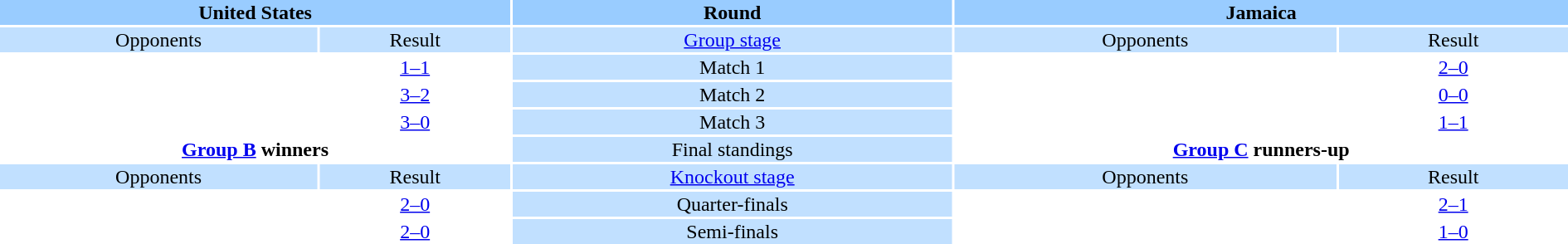<table style="width:100%; text-align:center">
<tr style="vertical-align:top; background:#99CCFF">
<th colspan="2">United States</th>
<th>Round</th>
<th colspan="2">Jamaica</th>
</tr>
<tr style="vertical-align:top; background:#C1E0FF">
<td>Opponents</td>
<td>Result</td>
<td><a href='#'>Group stage</a></td>
<td>Opponents</td>
<td>Result</td>
</tr>
<tr>
<td align="left"></td>
<td><a href='#'>1–1</a></td>
<td style="background:#C1E0FF">Match 1</td>
<td align="left"></td>
<td><a href='#'>2–0</a></td>
</tr>
<tr>
<td align="left"></td>
<td><a href='#'>3–2</a></td>
<td style="background:#C1E0FF">Match 2</td>
<td align="left"></td>
<td><a href='#'>0–0</a></td>
</tr>
<tr>
<td align="left"></td>
<td><a href='#'>3–0</a></td>
<td style="background:#C1E0FF">Match 3</td>
<td align="left"></td>
<td><a href='#'>1–1</a></td>
</tr>
<tr>
<td colspan="2" style="text-align:center"><strong><a href='#'>Group B</a> winners</strong><br></td>
<td style="background:#C1E0FF">Final standings</td>
<td colspan="2" style="text-align:center"><strong><a href='#'>Group C</a> runners-up</strong><br></td>
</tr>
<tr style="vertical-align:top; background:#C1E0FF">
<td>Opponents</td>
<td>Result</td>
<td><a href='#'>Knockout stage</a></td>
<td>Opponents</td>
<td>Result</td>
</tr>
<tr>
<td align="left"></td>
<td><a href='#'>2–0</a></td>
<td style="background:#C1E0FF">Quarter-finals</td>
<td align="left"></td>
<td><a href='#'>2–1</a></td>
</tr>
<tr>
<td align="left"></td>
<td><a href='#'>2–0</a></td>
<td style="background:#C1E0FF">Semi-finals</td>
<td align="left"></td>
<td><a href='#'>1–0</a></td>
</tr>
</table>
